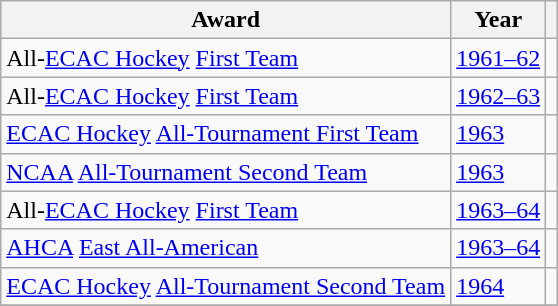<table class="wikitable">
<tr>
<th>Award</th>
<th>Year</th>
<th></th>
</tr>
<tr>
<td>All-<a href='#'>ECAC Hockey</a> <a href='#'>First Team</a></td>
<td><a href='#'>1961–62</a></td>
<td></td>
</tr>
<tr>
<td>All-<a href='#'>ECAC Hockey</a> <a href='#'>First Team</a></td>
<td><a href='#'>1962–63</a></td>
<td></td>
</tr>
<tr>
<td><a href='#'>ECAC Hockey</a> <a href='#'>All-Tournament First Team</a></td>
<td><a href='#'>1963</a></td>
<td></td>
</tr>
<tr>
<td><a href='#'>NCAA</a> <a href='#'>All-Tournament Second Team</a></td>
<td><a href='#'>1963</a></td>
<td></td>
</tr>
<tr>
<td>All-<a href='#'>ECAC Hockey</a> <a href='#'>First Team</a></td>
<td><a href='#'>1963–64</a></td>
<td></td>
</tr>
<tr>
<td><a href='#'>AHCA</a> <a href='#'>East All-American</a></td>
<td><a href='#'>1963–64</a></td>
<td></td>
</tr>
<tr>
<td><a href='#'>ECAC Hockey</a> <a href='#'>All-Tournament Second Team</a></td>
<td><a href='#'>1964</a></td>
<td></td>
</tr>
<tr>
</tr>
</table>
